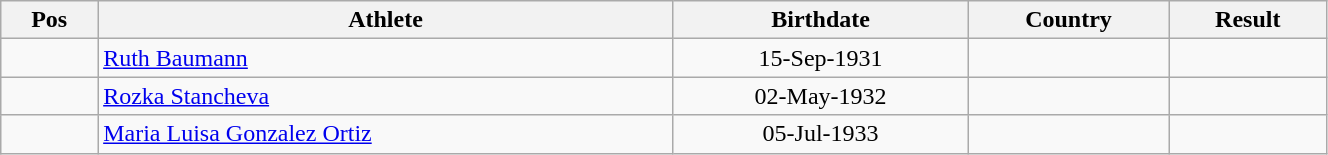<table class="wikitable"  style="text-align:center; width:70%;">
<tr>
<th>Pos</th>
<th>Athlete</th>
<th>Birthdate</th>
<th>Country</th>
<th>Result</th>
</tr>
<tr>
<td align=center></td>
<td align=left><a href='#'>Ruth Baumann</a></td>
<td>15-Sep-1931</td>
<td align=left></td>
<td></td>
</tr>
<tr>
<td align=center></td>
<td align=left><a href='#'>Rozka Stancheva</a></td>
<td>02-May-1932</td>
<td align=left></td>
<td></td>
</tr>
<tr>
<td align=center></td>
<td align=left><a href='#'>Maria Luisa Gonzalez Ortiz</a></td>
<td>05-Jul-1933</td>
<td align=left></td>
<td></td>
</tr>
</table>
